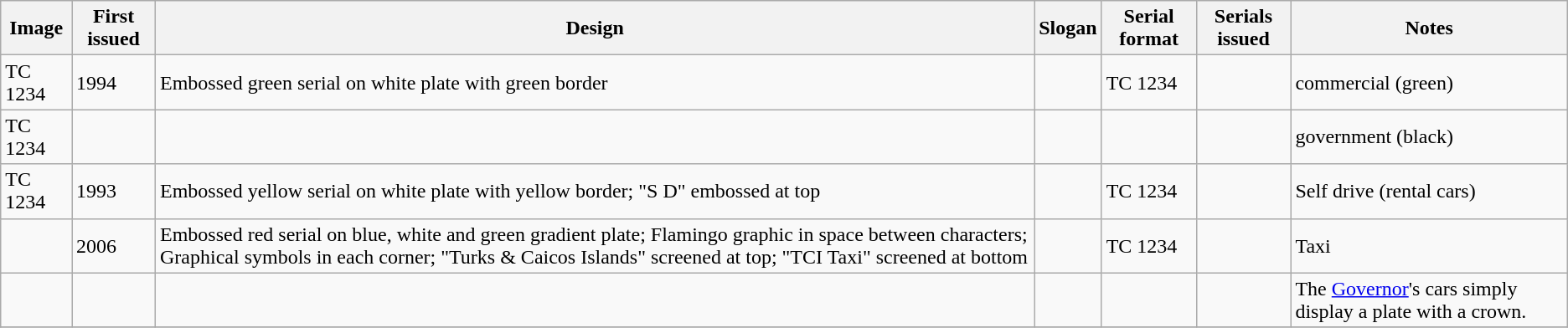<table class="wikitable">
<tr>
<th>Image</th>
<th>First issued</th>
<th>Design</th>
<th>Slogan</th>
<th>Serial format</th>
<th>Serials issued</th>
<th>Notes</th>
</tr>
<tr>
<td><div>TC 1234</div></td>
<td>1994</td>
<td>Embossed green serial on white plate with green border</td>
<td></td>
<td>TC 1234</td>
<td></td>
<td>commercial (green)</td>
</tr>
<tr>
<td><div>TC 1234</div></td>
<td></td>
<td></td>
<td></td>
<td></td>
<td></td>
<td>government (black)</td>
</tr>
<tr>
<td><div>TC 1234</div></td>
<td>1993</td>
<td>Embossed yellow serial on white plate with yellow border; "S D" embossed at top</td>
<td></td>
<td>TC 1234</td>
<td></td>
<td>Self drive (rental cars)</td>
</tr>
<tr>
<td></td>
<td>2006</td>
<td>Embossed red serial on blue, white and green gradient plate; Flamingo graphic in space between characters; Graphical symbols in each corner; "Turks & Caicos Islands" screened at top; "TCI Taxi" screened at bottom</td>
<td></td>
<td>TC 1234</td>
<td></td>
<td>Taxi</td>
</tr>
<tr>
<td><div></div></td>
<td></td>
<td></td>
<td></td>
<td></td>
<td></td>
<td>The <a href='#'>Governor</a>'s cars simply display a plate with a crown.</td>
</tr>
<tr>
</tr>
</table>
